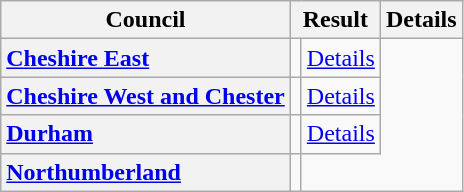<table class="wikitable" border="1">
<tr>
<th scope="col">Council</th>
<th colspan=2>Result</th>
<th scope="col">Details</th>
</tr>
<tr>
<th scope="row" style="text-align: left;"><a href='#'>Cheshire East</a></th>
<td></td>
<td><a href='#'>Details</a></td>
</tr>
<tr>
<th scope="row" style="text-align: left;"><a href='#'>Cheshire West and Chester</a></th>
<td></td>
<td><a href='#'>Details</a></td>
</tr>
<tr>
<th scope="row" style="text-align: left;"><a href='#'>Durham</a></th>
<td></td>
<td><a href='#'>Details</a></td>
</tr>
<tr>
<th scope="row" style="text-align: left;"><a href='#'>Northumberland</a></th>
<td></td>
</tr>
</table>
